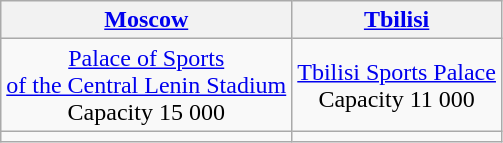<table class="wikitable" style="text-align:center;">
<tr>
<th><a href='#'>Moscow</a></th>
<th><a href='#'>Tbilisi</a></th>
</tr>
<tr>
<td><a href='#'>Palace of Sports<br> of the Central Lenin Stadium</a><br>Capacity 15 000</td>
<td><a href='#'>Tbilisi Sports Palace</a><br>Capacity 11 000</td>
</tr>
<tr>
<td></td>
<td></td>
</tr>
</table>
